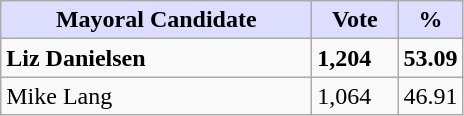<table class="wikitable">
<tr>
<th style="background:#ddf; width:200px;">Mayoral Candidate</th>
<th style="background:#ddf; width:50px;">Vote</th>
<th style="background:#ddf; width:30px;">%</th>
</tr>
<tr>
<td><strong>Liz Danielsen</strong></td>
<td><strong>1,204</strong></td>
<td><strong>53.09</strong></td>
</tr>
<tr>
<td>Mike Lang</td>
<td>1,064</td>
<td>46.91</td>
</tr>
</table>
